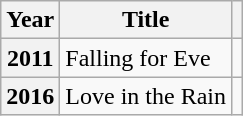<table class="wikitable plainrowheaders">
<tr>
<th scope="col">Year</th>
<th scope="col">Title</th>
<th scope="col"></th>
</tr>
<tr>
<th scope="row">2011</th>
<td>Falling for Eve</td>
<td style="text-align:center"><br></td>
</tr>
<tr>
<th scope="row">2016</th>
<td>Love in the Rain</td>
<td style="text-align:center"><br></td>
</tr>
</table>
